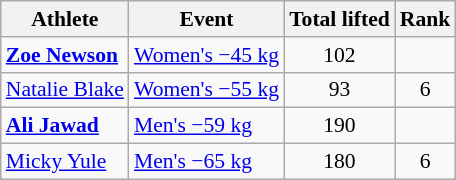<table class="wikitable" style="font-size:90%">
<tr>
<th>Athlete</th>
<th>Event</th>
<th>Total lifted</th>
<th>Rank</th>
</tr>
<tr align=center>
<td align=left><strong><a href='#'>Zoe Newson</a></strong></td>
<td align=left><a href='#'>Women's −45 kg</a></td>
<td>102</td>
<td></td>
</tr>
<tr align=center>
<td align=left><a href='#'>Natalie Blake</a></td>
<td align=left><a href='#'>Women's −55 kg</a></td>
<td>93</td>
<td>6</td>
</tr>
<tr align=center>
<td align=left><strong><a href='#'>Ali Jawad</a></strong></td>
<td align=left><a href='#'>Men's −59 kg</a></td>
<td>190</td>
<td></td>
</tr>
<tr align=center>
<td align=left><a href='#'>Micky Yule</a></td>
<td align=left><a href='#'>Men's −65 kg</a></td>
<td>180</td>
<td>6</td>
</tr>
</table>
